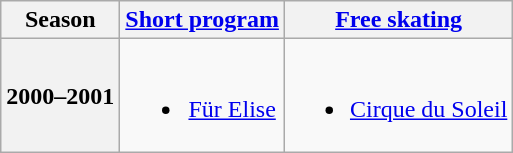<table class="wikitable" style="text-align:center">
<tr>
<th>Season</th>
<th><a href='#'>Short program</a></th>
<th><a href='#'>Free skating</a></th>
</tr>
<tr>
<th>2000–2001 <br></th>
<td><br><ul><li><a href='#'>Für Elise</a> <br></li></ul></td>
<td><br><ul><li><a href='#'>Cirque du Soleil</a> <br></li></ul></td>
</tr>
</table>
